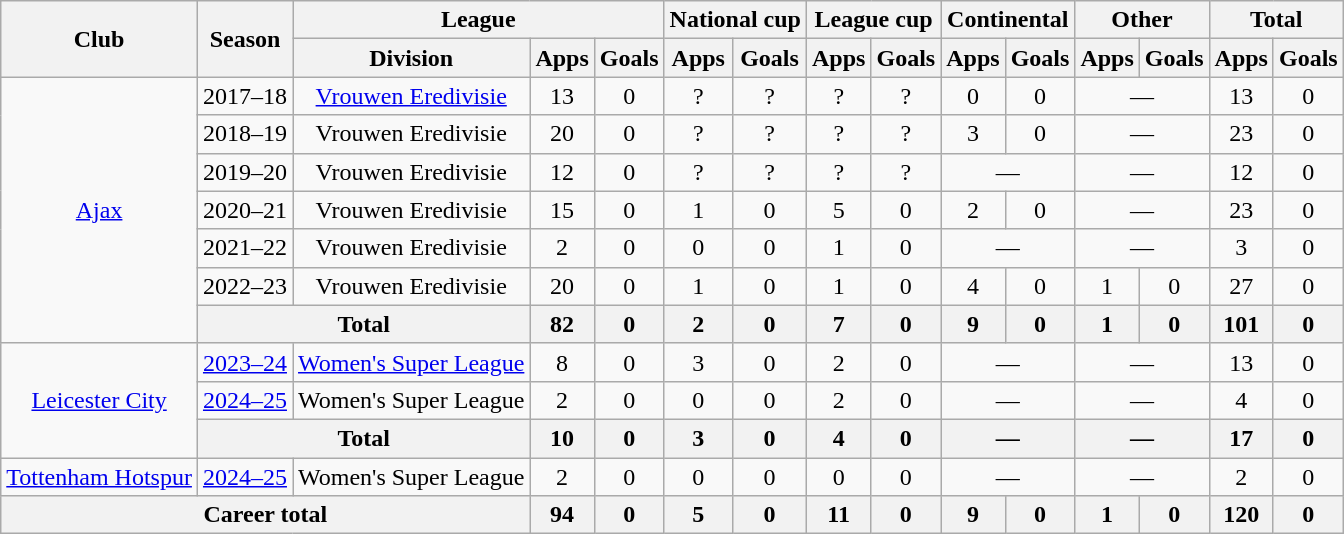<table class="wikitable" style="text-align:center">
<tr>
<th rowspan="2">Club</th>
<th rowspan="2">Season</th>
<th colspan="3">League</th>
<th colspan="2">National cup</th>
<th colspan="2">League cup</th>
<th colspan="2">Continental</th>
<th colspan="2">Other</th>
<th colspan="2">Total</th>
</tr>
<tr>
<th>Division</th>
<th>Apps</th>
<th>Goals</th>
<th>Apps</th>
<th>Goals</th>
<th>Apps</th>
<th>Goals</th>
<th>Apps</th>
<th>Goals</th>
<th>Apps</th>
<th>Goals</th>
<th>Apps</th>
<th>Goals</th>
</tr>
<tr>
<td rowspan="7"><a href='#'>Ajax</a></td>
<td>2017–18</td>
<td><a href='#'>Vrouwen Eredivisie</a></td>
<td>13</td>
<td>0</td>
<td>?</td>
<td>?</td>
<td>?</td>
<td>?</td>
<td>0</td>
<td>0</td>
<td colspan="2">—</td>
<td>13</td>
<td>0</td>
</tr>
<tr>
<td>2018–19</td>
<td>Vrouwen Eredivisie</td>
<td>20</td>
<td>0</td>
<td>?</td>
<td>?</td>
<td>?</td>
<td>?</td>
<td>3</td>
<td>0</td>
<td colspan="2">—</td>
<td>23</td>
<td>0</td>
</tr>
<tr>
<td>2019–20</td>
<td>Vrouwen Eredivisie</td>
<td>12</td>
<td>0</td>
<td>?</td>
<td>?</td>
<td>?</td>
<td>?</td>
<td colspan="2">—</td>
<td colspan="2">—</td>
<td>12</td>
<td>0</td>
</tr>
<tr>
<td>2020–21</td>
<td>Vrouwen Eredivisie</td>
<td>15</td>
<td>0</td>
<td>1</td>
<td>0</td>
<td>5</td>
<td>0</td>
<td>2</td>
<td>0</td>
<td colspan="2">—</td>
<td>23</td>
<td>0</td>
</tr>
<tr>
<td>2021–22</td>
<td>Vrouwen Eredivisie</td>
<td>2</td>
<td>0</td>
<td>0</td>
<td>0</td>
<td>1</td>
<td>0</td>
<td colspan="2">—</td>
<td colspan="2">—</td>
<td>3</td>
<td>0</td>
</tr>
<tr>
<td>2022–23</td>
<td>Vrouwen Eredivisie</td>
<td>20</td>
<td>0</td>
<td>1</td>
<td>0</td>
<td>1</td>
<td>0</td>
<td>4</td>
<td>0</td>
<td>1</td>
<td>0</td>
<td>27</td>
<td>0</td>
</tr>
<tr>
<th colspan="2">Total</th>
<th>82</th>
<th>0</th>
<th>2</th>
<th>0</th>
<th>7</th>
<th>0</th>
<th>9</th>
<th>0</th>
<th>1</th>
<th>0</th>
<th>101</th>
<th>0</th>
</tr>
<tr>
<td rowspan="3"><a href='#'>Leicester City</a></td>
<td><a href='#'>2023–24</a></td>
<td><a href='#'>Women's Super League</a></td>
<td>8</td>
<td>0</td>
<td>3</td>
<td>0</td>
<td>2</td>
<td>0</td>
<td colspan="2">—</td>
<td colspan="2">—</td>
<td>13</td>
<td>0</td>
</tr>
<tr>
<td><a href='#'>2024–25</a></td>
<td>Women's Super League</td>
<td>2</td>
<td>0</td>
<td>0</td>
<td>0</td>
<td>2</td>
<td>0</td>
<td colspan="2">—</td>
<td colspan="2">—</td>
<td>4</td>
<td>0</td>
</tr>
<tr>
<th colspan="2">Total</th>
<th>10</th>
<th>0</th>
<th>3</th>
<th>0</th>
<th>4</th>
<th>0</th>
<th colspan="2">—</th>
<th colspan="2">—</th>
<th>17</th>
<th>0</th>
</tr>
<tr>
<td><a href='#'>Tottenham Hotspur</a></td>
<td><a href='#'>2024–25</a></td>
<td>Women's Super League</td>
<td>2</td>
<td>0</td>
<td>0</td>
<td>0</td>
<td>0</td>
<td>0</td>
<td colspan="2">—</td>
<td colspan="2">—</td>
<td>2</td>
<td>0</td>
</tr>
<tr>
<th colspan="3">Career total</th>
<th>94</th>
<th>0</th>
<th>5</th>
<th>0</th>
<th>11</th>
<th>0</th>
<th>9</th>
<th>0</th>
<th>1</th>
<th>0</th>
<th>120</th>
<th>0</th>
</tr>
</table>
